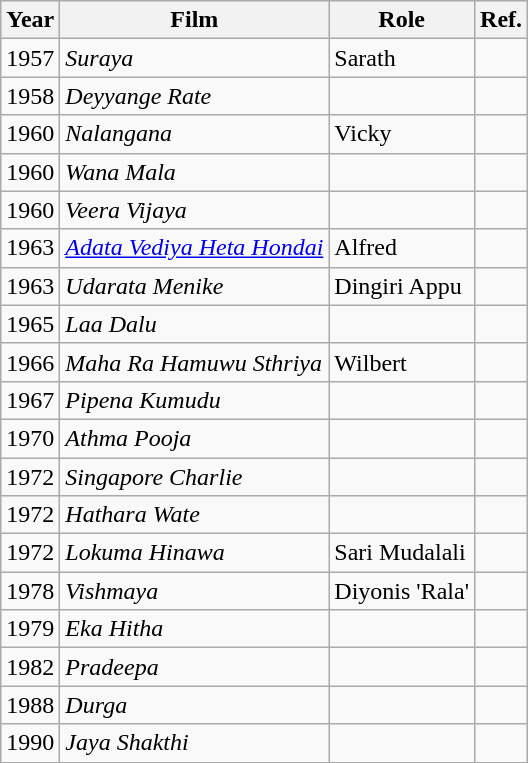<table class="wikitable">
<tr>
<th>Year</th>
<th>Film</th>
<th>Role</th>
<th>Ref.</th>
</tr>
<tr>
<td>1957</td>
<td><em>Suraya</em></td>
<td>Sarath</td>
<td></td>
</tr>
<tr>
<td>1958</td>
<td><em>Deyyange Rate</em></td>
<td></td>
<td></td>
</tr>
<tr>
<td>1960</td>
<td><em>Nalangana</em></td>
<td>Vicky</td>
<td></td>
</tr>
<tr>
<td>1960</td>
<td><em>Wana Mala</em></td>
<td></td>
<td></td>
</tr>
<tr>
<td>1960</td>
<td><em>Veera Vijaya</em></td>
<td></td>
<td></td>
</tr>
<tr>
<td>1963</td>
<td><em><a href='#'>Adata Vediya Heta Hondai</a></em></td>
<td>Alfred</td>
<td></td>
</tr>
<tr>
<td>1963</td>
<td><em>Udarata Menike</em></td>
<td>Dingiri Appu</td>
<td></td>
</tr>
<tr>
<td>1965</td>
<td><em>Laa Dalu</em></td>
<td></td>
<td></td>
</tr>
<tr>
<td>1966</td>
<td><em>Maha Ra Hamuwu Sthriya</em></td>
<td>Wilbert</td>
<td></td>
</tr>
<tr>
<td>1967</td>
<td><em>Pipena Kumudu</em></td>
<td></td>
<td></td>
</tr>
<tr>
<td>1970</td>
<td><em>Athma Pooja</em></td>
<td></td>
<td></td>
</tr>
<tr>
<td>1972</td>
<td><em>Singapore Charlie</em></td>
<td></td>
<td></td>
</tr>
<tr>
<td>1972</td>
<td><em>Hathara Wate</em></td>
<td></td>
<td></td>
</tr>
<tr>
<td>1972</td>
<td><em>Lokuma Hinawa</em></td>
<td>Sari Mudalali</td>
<td></td>
</tr>
<tr>
<td>1978</td>
<td><em>Vishmaya</em></td>
<td>Diyonis 'Rala'</td>
<td></td>
</tr>
<tr>
<td>1979</td>
<td><em>Eka Hitha</em></td>
<td></td>
<td></td>
</tr>
<tr>
<td>1982</td>
<td><em>Pradeepa</em></td>
<td></td>
<td></td>
</tr>
<tr>
<td>1988</td>
<td><em>Durga</em></td>
<td></td>
<td></td>
</tr>
<tr>
<td>1990</td>
<td><em>Jaya Shakthi</em></td>
<td></td>
<td></td>
</tr>
</table>
